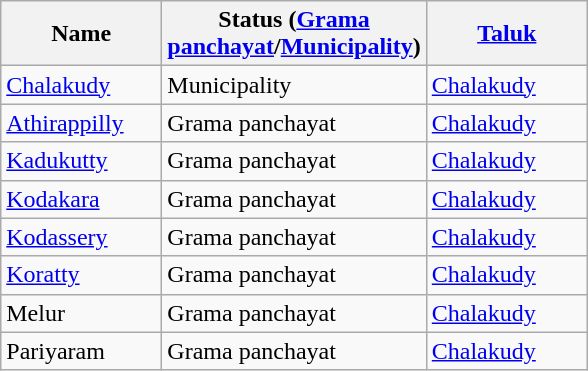<table class="wikitable sortable static-row-numbers static-row-header-hash">
<tr>
<th width="100px">Name</th>
<th width="130px">Status (<a href='#'>Grama panchayat</a>/<a href='#'>Municipality</a>)</th>
<th width="100px"><a href='#'>Taluk</a></th>
</tr>
<tr>
<td><a href='#'>Chalakudy</a></td>
<td>Municipality</td>
<td><a href='#'>Chalakudy</a></td>
</tr>
<tr>
<td><a href='#'>Athirappilly</a></td>
<td>Grama panchayat</td>
<td><a href='#'>Chalakudy</a></td>
</tr>
<tr>
<td><a href='#'>Kadukutty</a></td>
<td>Grama panchayat</td>
<td><a href='#'>Chalakudy</a></td>
</tr>
<tr>
<td><a href='#'>Kodakara</a></td>
<td>Grama panchayat</td>
<td><a href='#'>Chalakudy</a></td>
</tr>
<tr>
<td><a href='#'>Kodassery</a></td>
<td>Grama panchayat</td>
<td><a href='#'>Chalakudy</a></td>
</tr>
<tr>
<td><a href='#'>Koratty</a></td>
<td>Grama panchayat</td>
<td><a href='#'>Chalakudy</a></td>
</tr>
<tr>
<td>Melur</td>
<td>Grama panchayat</td>
<td><a href='#'>Chalakudy</a></td>
</tr>
<tr>
<td>Pariyaram</td>
<td>Grama panchayat</td>
<td><a href='#'>Chalakudy</a></td>
</tr>
</table>
